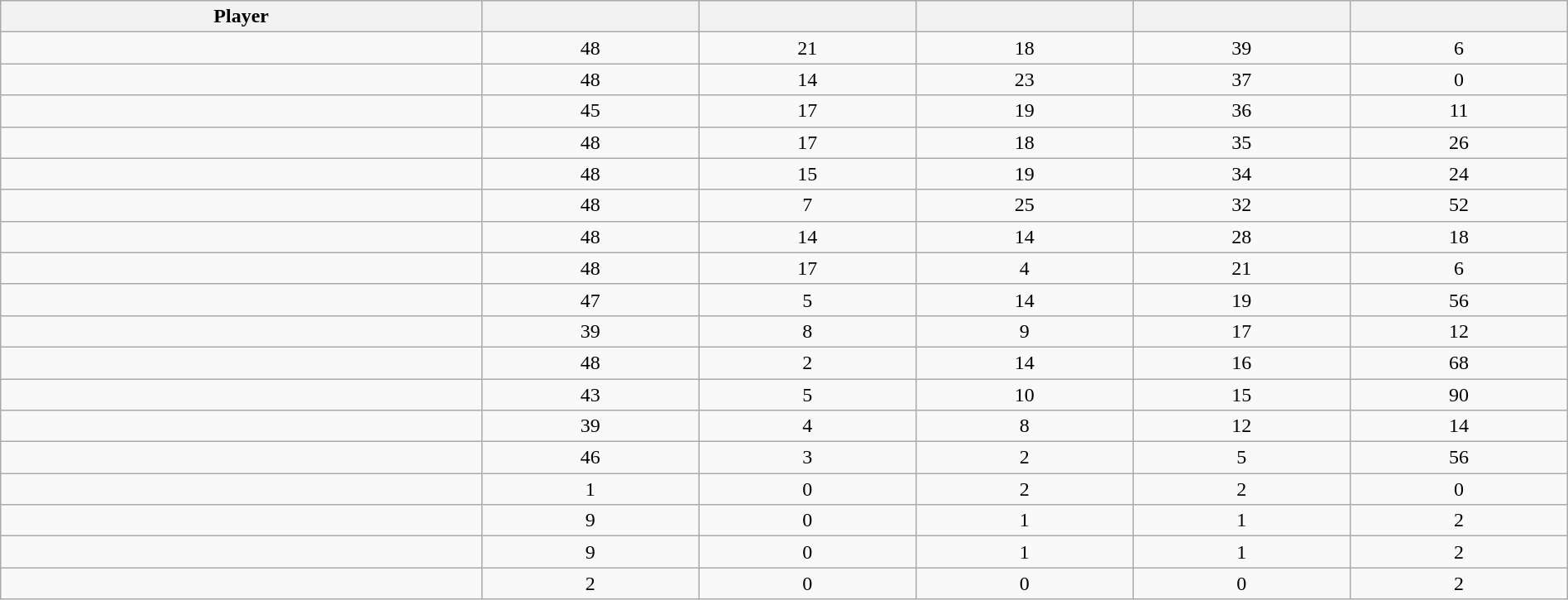<table class="wikitable sortable" style="width:100%;">
<tr align=center>
<th>Player</th>
<th></th>
<th></th>
<th></th>
<th></th>
<th></th>
</tr>
<tr align=center>
<td></td>
<td>48</td>
<td>21</td>
<td>18</td>
<td>39</td>
<td>6</td>
</tr>
<tr align=center>
<td></td>
<td>48</td>
<td>14</td>
<td>23</td>
<td>37</td>
<td>0</td>
</tr>
<tr align=center>
<td></td>
<td>45</td>
<td>17</td>
<td>19</td>
<td>36</td>
<td>11</td>
</tr>
<tr align=center>
<td></td>
<td>48</td>
<td>17</td>
<td>18</td>
<td>35</td>
<td>26</td>
</tr>
<tr align=center>
<td></td>
<td>48</td>
<td>15</td>
<td>19</td>
<td>34</td>
<td>24</td>
</tr>
<tr align=center>
<td></td>
<td>48</td>
<td>7</td>
<td>25</td>
<td>32</td>
<td>52</td>
</tr>
<tr align=center>
<td></td>
<td>48</td>
<td>14</td>
<td>14</td>
<td>28</td>
<td>18</td>
</tr>
<tr align=center>
<td></td>
<td>48</td>
<td>17</td>
<td>4</td>
<td>21</td>
<td>6</td>
</tr>
<tr align=center>
<td></td>
<td>47</td>
<td>5</td>
<td>14</td>
<td>19</td>
<td>56</td>
</tr>
<tr align=center>
<td></td>
<td>39</td>
<td>8</td>
<td>9</td>
<td>17</td>
<td>12</td>
</tr>
<tr align=center>
<td></td>
<td>48</td>
<td>2</td>
<td>14</td>
<td>16</td>
<td>68</td>
</tr>
<tr align=center>
<td></td>
<td>43</td>
<td>5</td>
<td>10</td>
<td>15</td>
<td>90</td>
</tr>
<tr align=center>
<td></td>
<td>39</td>
<td>4</td>
<td>8</td>
<td>12</td>
<td>14</td>
</tr>
<tr align=center>
<td></td>
<td>46</td>
<td>3</td>
<td>2</td>
<td>5</td>
<td>56</td>
</tr>
<tr align=center>
<td></td>
<td>1</td>
<td>0</td>
<td>2</td>
<td>2</td>
<td>0</td>
</tr>
<tr align=center>
<td></td>
<td>9</td>
<td>0</td>
<td>1</td>
<td>1</td>
<td>2</td>
</tr>
<tr align=center>
<td></td>
<td>9</td>
<td>0</td>
<td>1</td>
<td>1</td>
<td>2</td>
</tr>
<tr align=center>
<td></td>
<td>2</td>
<td>0</td>
<td>0</td>
<td>0</td>
<td>2</td>
</tr>
</table>
